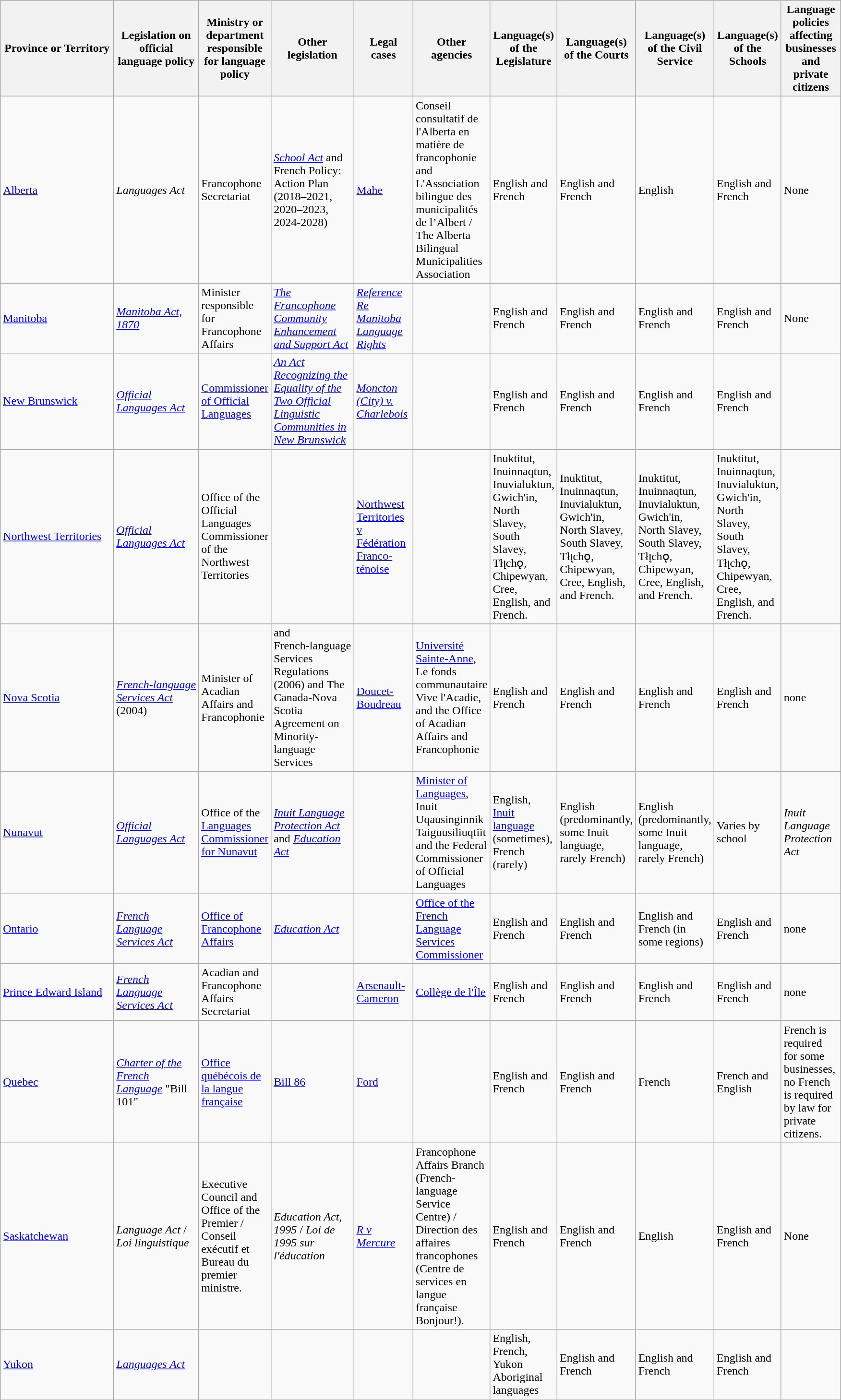<table class="wikitable sortable">
<tr>
<th width=150>Province or Territory</th>
<th style="text-align:center; width:75px;">Legislation on official language policy</th>
<th style="text-align:center; width:75px;">Ministry or department responsible for language policy</th>
<th style="text-align:center; width:75px;">Other legislation</th>
<th style="text-align:center; width:75px;">Legal cases</th>
<th style="text-align:center; width:75px;">Other agencies</th>
<th style="text-align:center; width:75px;">Language(s) of the Legislature</th>
<th style="text-align:center; width:75px;">Language(s) of the Courts</th>
<th style="text-align:center; width:75px;">Language(s) of the Civil Service</th>
<th style="text-align:center; width:75px;">Language(s) of the Schools</th>
<th style="text-align:center; width:75px;">Language policies affecting businesses and private citizens</th>
</tr>
<tr>
<td><a href='#'>Alberta</a></td>
<td><em>Languages Act</em></td>
<td>Francophone Secretariat</td>
<td><em><a href='#'>School Act</a></em> and French Policy: Action Plan (2018–2021, 2020–2023, 2024-2028)</td>
<td><a href='#'>Mahe</a></td>
<td>Conseil consultatif de l'Alberta en matière de francophonie and L'Association bilingue des municipalités de l’Albert / The Alberta Bilingual Municipalities Association</td>
<td>English and French</td>
<td>English and French</td>
<td>English</td>
<td>English and French</td>
<td>None</td>
</tr>
<tr>
<td><a href='#'>Manitoba</a></td>
<td><em><a href='#'>Manitoba Act, 1870</a></em></td>
<td>Minister responsible for Francophone Affairs</td>
<td><em><a href='#'>The Francophone Community Enhancement and Support Act</a></em></td>
<td><em><a href='#'>Reference Re Manitoba Language Rights</a></em></td>
<td></td>
<td>English and French</td>
<td>English and French</td>
<td>English and French</td>
<td>English and French</td>
<td>None</td>
</tr>
<tr>
<td><a href='#'>New Brunswick</a></td>
<td><em><a href='#'>Official Languages Act</a></em></td>
<td><a href='#'>Commissioner of Official Languages</a></td>
<td><em><a href='#'>An Act Recognizing the Equality of the Two Official Linguistic Communities in New Brunswick</a></em></td>
<td><em><a href='#'>Moncton (City) v. Charlebois</a></em></td>
<td></td>
<td>English and French</td>
<td>English and French</td>
<td>English and French</td>
<td>English and French</td>
<td></td>
</tr>
<tr>
<td><a href='#'>Northwest Territories</a></td>
<td><em><a href='#'>Official Languages Act</a></em></td>
<td>Office of the Official Languages Commissioner of the Northwest Territories</td>
<td></td>
<td><a href='#'>Northwest Territories v Fédération Franco-ténoise</a></td>
<td></td>
<td>Inuktitut, Inuinnaqtun, Inuvialuktun, Gwich'in, North Slavey, South Slavey, Tłı̨chǫ, Chipewyan, Cree, English, and French.</td>
<td>Inuktitut, Inuinnaqtun, Inuvialuktun, Gwich'in, North Slavey, South Slavey, Tłı̨chǫ, Chipewyan, Cree, English, and French.</td>
<td>Inuktitut, Inuinnaqtun, Inuvialuktun, Gwich'in, North Slavey, South Slavey, Tłı̨chǫ, Chipewyan, Cree, English, and French.</td>
<td>Inuktitut, Inuinnaqtun, Inuvialuktun, Gwich'in, North Slavey, South Slavey, Tłı̨chǫ, Chipewyan, Cree, English, and French.</td>
<td></td>
</tr>
<tr>
<td><a href='#'>Nova Scotia</a></td>
<td><em><a href='#'>French‑language Services Act</a></em> (2004)</td>
<td>Minister of Acadian Affairs and Francophonie</td>
<td>and French‑language Services Regulations (2006) and The Canada-Nova Scotia Agreement on Minority-language Services</td>
<td><a href='#'>Doucet-Boudreau</a></td>
<td><a href='#'>Université Sainte-Anne</a>, Le fonds communautaire Vive l'Acadie, and the Office of Acadian Affairs and Francophonie</td>
<td>English and French</td>
<td>English and French</td>
<td>English and French</td>
<td>English and French</td>
<td>none</td>
</tr>
<tr>
<td><a href='#'>Nunavut</a></td>
<td><em><a href='#'>Official Languages Act</a></em></td>
<td>Office of the <a href='#'>Languages Commissioner for Nunavut</a></td>
<td><em><a href='#'>Inuit Language Protection Act</a></em> and <em><a href='#'>Education Act</a></em></td>
<td></td>
<td><a href='#'>Minister of Languages</a>, Inuit Uqausinginnik Taiguusiliuqtiit and the Federal Commissioner of Official Languages</td>
<td>English, <a href='#'>Inuit language</a> (sometimes), French (rarely)</td>
<td>English (predominantly, some Inuit language, rarely French)</td>
<td>English (predominantly, some Inuit language, rarely French)</td>
<td>Varies by school</td>
<td><em>Inuit Language Protection Act</em></td>
</tr>
<tr>
<td><a href='#'>Ontario</a></td>
<td><em><a href='#'>French Language Services Act</a></em></td>
<td><a href='#'>Office of Francophone Affairs</a></td>
<td><em><a href='#'>Education Act</a></em></td>
<td></td>
<td><a href='#'>Office of the French Language Services Commissioner</a></td>
<td>English and French</td>
<td>English and French</td>
<td>English and French (in some regions)</td>
<td>English and French</td>
<td>none</td>
</tr>
<tr>
<td><a href='#'>Prince Edward Island</a></td>
<td><em><a href='#'>French Language Services Act</a></em></td>
<td>Acadian and Francophone Affairs Secretariat</td>
<td></td>
<td><a href='#'>Arsenault-Cameron</a></td>
<td><a href='#'>Collège de l'Île</a></td>
<td>English and French</td>
<td>English and French</td>
<td>English and French</td>
<td>English and French</td>
<td>none</td>
</tr>
<tr>
<td><a href='#'>Quebec</a></td>
<td><em><a href='#'>Charter of the French Language</a></em> "Bill 101"</td>
<td><a href='#'>Office québécois de la langue française</a></td>
<td><a href='#'>Bill 86</a></td>
<td><a href='#'>Ford</a></td>
<td></td>
<td>English and French</td>
<td>English and French</td>
<td>French</td>
<td>French and English</td>
<td>French is required for some businesses, no French is required by law for private citizens.</td>
</tr>
<tr>
<td><a href='#'>Saskatchewan</a></td>
<td><em>Language Act</em> / <em>Loi linguistique</em></td>
<td>Executive Council and Office of the Premier / Conseil exécutif et Bureau du premier ministre.</td>
<td><em>Education Act, 1995</em> / <em>Loi de 1995 sur l'éducation</em></td>
<td><em><a href='#'>R v Mercure</a></em></td>
<td>Francophone Affairs Branch (French-language Service Centre) / Direction des affaires francophones (Centre de services en langue française Bonjour!).</td>
<td>English and French</td>
<td>English and French</td>
<td>English</td>
<td>English and French</td>
<td>None</td>
</tr>
<tr>
<td><a href='#'>Yukon</a></td>
<td><em><a href='#'>Languages Act</a></em></td>
<td></td>
<td></td>
<td></td>
<td></td>
<td>English, French, Yukon Aboriginal languages</td>
<td>English and French</td>
<td>English and French</td>
<td>English and French</td>
<td></td>
</tr>
</table>
